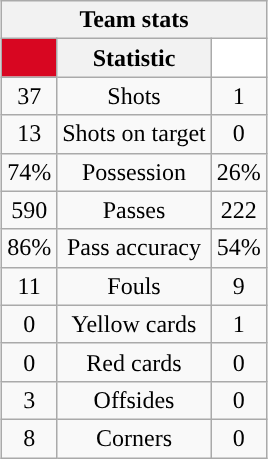<table class="wikitable" style="margin-left: auto; margin-right: auto; border: none; text-align:center;">
<tr>
<th colspan=3>Team stats</th>
</tr>
<tr>
<th style="background: #D80621; color: #FFFFFF;"> <a href='#'></a></th>
<th>Statistic</th>
<th style="background: #FFFFFF; color: #000000;"> <a href='#'></a></th>
</tr>
<tr>
<td>37</td>
<td>Shots</td>
<td>1</td>
</tr>
<tr>
<td>13</td>
<td>Shots on target</td>
<td>0</td>
</tr>
<tr>
<td>74%</td>
<td>Possession</td>
<td>26%</td>
</tr>
<tr>
<td>590</td>
<td>Passes</td>
<td>222</td>
</tr>
<tr>
<td>86%</td>
<td>Pass accuracy</td>
<td>54%</td>
</tr>
<tr>
<td>11</td>
<td>Fouls</td>
<td>9</td>
</tr>
<tr>
<td>0</td>
<td>Yellow cards</td>
<td>1</td>
</tr>
<tr>
<td>0</td>
<td>Red cards</td>
<td>0</td>
</tr>
<tr>
<td>3</td>
<td>Offsides</td>
<td>0</td>
</tr>
<tr>
<td>8</td>
<td>Corners</td>
<td>0</td>
</tr>
</table>
